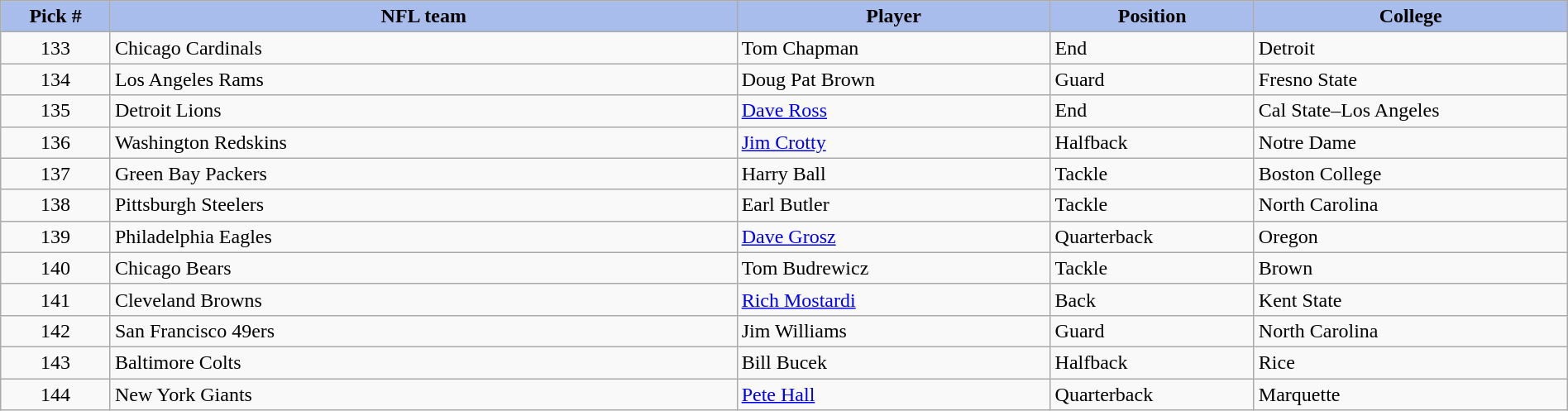<table class="wikitable sortable sortable" style="width: 100%">
<tr>
<th style="background:#A8BDEC;" width=7%>Pick #</th>
<th width=40% style="background:#A8BDEC;">NFL team</th>
<th width=20% style="background:#A8BDEC;">Player</th>
<th width=13% style="background:#A8BDEC;">Position</th>
<th style="background:#A8BDEC;">College</th>
</tr>
<tr>
<td align=center>133</td>
<td>Chicago Cardinals</td>
<td>Tom Chapman</td>
<td>End</td>
<td>Detroit</td>
</tr>
<tr>
<td align=center>134</td>
<td>Los Angeles Rams</td>
<td>Doug Pat Brown</td>
<td>Guard</td>
<td>Fresno State</td>
</tr>
<tr>
<td align=center>135</td>
<td>Detroit Lions</td>
<td><a href='#'>Dave Ross</a></td>
<td>End</td>
<td>Cal State–Los Angeles</td>
</tr>
<tr>
<td align=center>136</td>
<td>Washington Redskins</td>
<td><a href='#'>Jim Crotty</a></td>
<td>Halfback</td>
<td>Notre Dame</td>
</tr>
<tr>
<td align=center>137</td>
<td>Green Bay Packers</td>
<td>Harry Ball</td>
<td>Tackle</td>
<td>Boston College</td>
</tr>
<tr>
<td align=center>138</td>
<td>Pittsburgh Steelers</td>
<td>Earl Butler</td>
<td>Tackle</td>
<td>North Carolina</td>
</tr>
<tr>
<td align=center>139</td>
<td>Philadelphia Eagles</td>
<td><a href='#'>Dave Grosz</a></td>
<td>Quarterback</td>
<td>Oregon</td>
</tr>
<tr>
<td align=center>140</td>
<td>Chicago Bears</td>
<td>Tom Budrewicz</td>
<td>Tackle</td>
<td>Brown</td>
</tr>
<tr>
<td align=center>141</td>
<td>Cleveland Browns</td>
<td><a href='#'>Rich Mostardi</a></td>
<td>Back</td>
<td>Kent State</td>
</tr>
<tr>
<td align=center>142</td>
<td>San Francisco 49ers</td>
<td>Jim Williams</td>
<td>Guard</td>
<td>North Carolina</td>
</tr>
<tr>
<td align=center>143</td>
<td>Baltimore Colts</td>
<td>Bill Bucek</td>
<td>Halfback</td>
<td>Rice</td>
</tr>
<tr>
<td align=center>144</td>
<td>New York Giants</td>
<td><a href='#'>Pete Hall</a></td>
<td>Quarterback</td>
<td>Marquette</td>
</tr>
</table>
